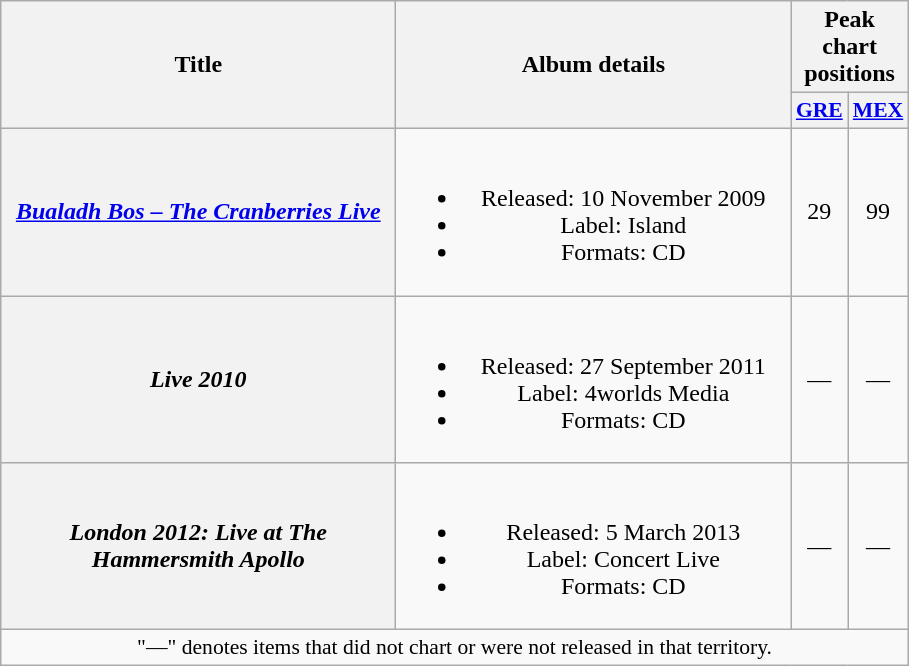<table class="wikitable plainrowheaders" style="text-align:center;">
<tr>
<th scope="col" rowspan="2" style="width:16em;">Title</th>
<th scope="col" rowspan="2" style="width:16em;">Album details</th>
<th scope="col" colspan="2">Peak<br>chart<br>positions</th>
</tr>
<tr>
<th style="width:2em;font-size:90%;"><a href='#'>GRE</a><br></th>
<th style="width:2em;font-size:90%;"><a href='#'>MEX</a><br></th>
</tr>
<tr>
<th scope="row"><em><a href='#'>Bualadh Bos&nbsp;– The&nbsp;Cranberries Live</a></em></th>
<td><br><ul><li>Released: 10 November 2009</li><li>Label: Island</li><li>Formats: CD</li></ul></td>
<td>29</td>
<td>99</td>
</tr>
<tr>
<th scope="row"><em>Live 2010</em></th>
<td><br><ul><li>Released: 27 September 2011</li><li>Label: 4worlds Media</li><li>Formats: CD</li></ul></td>
<td>—</td>
<td>—</td>
</tr>
<tr>
<th scope="row"><em>London 2012: Live at The Hammersmith Apollo</em></th>
<td><br><ul><li>Released: 5 March 2013</li><li>Label: Concert Live</li><li>Formats: CD</li></ul></td>
<td>—</td>
<td>—</td>
</tr>
<tr>
<td colspan="15" style="font-size:90%">"—" denotes items that did not chart or were not released in that territory.</td>
</tr>
</table>
